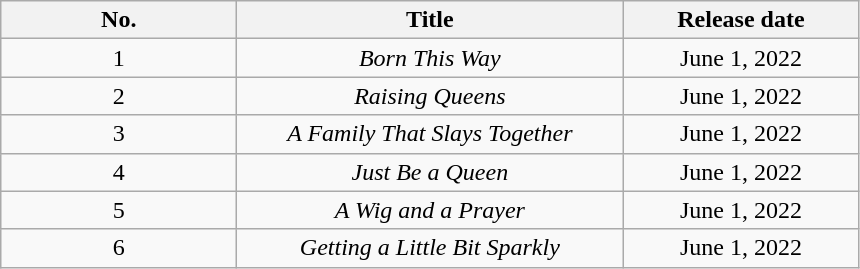<table class="wikitable" style="text-align:center;">
<tr>
<th width="150">No.</th>
<th width="250">Title</th>
<th width="150">Release date</th>
</tr>
<tr>
<td>1</td>
<td><em>Born This Way</em></td>
<td>June 1, 2022</td>
</tr>
<tr>
<td>2</td>
<td><em>Raising Queens</em></td>
<td>June 1, 2022</td>
</tr>
<tr>
<td>3</td>
<td><em>A Family That Slays Together</em></td>
<td>June 1, 2022</td>
</tr>
<tr>
<td>4</td>
<td><em>Just Be a Queen</em></td>
<td>June 1, 2022</td>
</tr>
<tr>
<td>5</td>
<td><em>A Wig and a Prayer</em></td>
<td>June 1, 2022</td>
</tr>
<tr>
<td>6</td>
<td><em>Getting a Little Bit Sparkly</em></td>
<td>June 1, 2022</td>
</tr>
</table>
